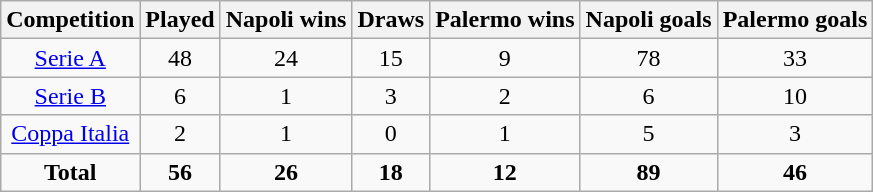<table class="wikitable" style="text-align: center;">
<tr>
<th>Competition</th>
<th>Played</th>
<th>Napoli wins</th>
<th>Draws</th>
<th>Palermo wins</th>
<th>Napoli goals</th>
<th>Palermo goals</th>
</tr>
<tr>
<td><a href='#'>Serie A</a></td>
<td>48</td>
<td>24</td>
<td>15</td>
<td>9</td>
<td>78</td>
<td>33</td>
</tr>
<tr>
<td><a href='#'>Serie B</a></td>
<td>6</td>
<td>1</td>
<td>3</td>
<td>2</td>
<td>6</td>
<td>10</td>
</tr>
<tr>
<td><a href='#'>Coppa Italia</a></td>
<td>2</td>
<td>1</td>
<td>0</td>
<td>1</td>
<td>5</td>
<td>3</td>
</tr>
<tr>
<td><strong>Total</strong></td>
<td><strong>56</strong></td>
<td><strong>26</strong></td>
<td><strong>18</strong></td>
<td><strong>12</strong></td>
<td><strong>89</strong></td>
<td><strong>46</strong></td>
</tr>
</table>
